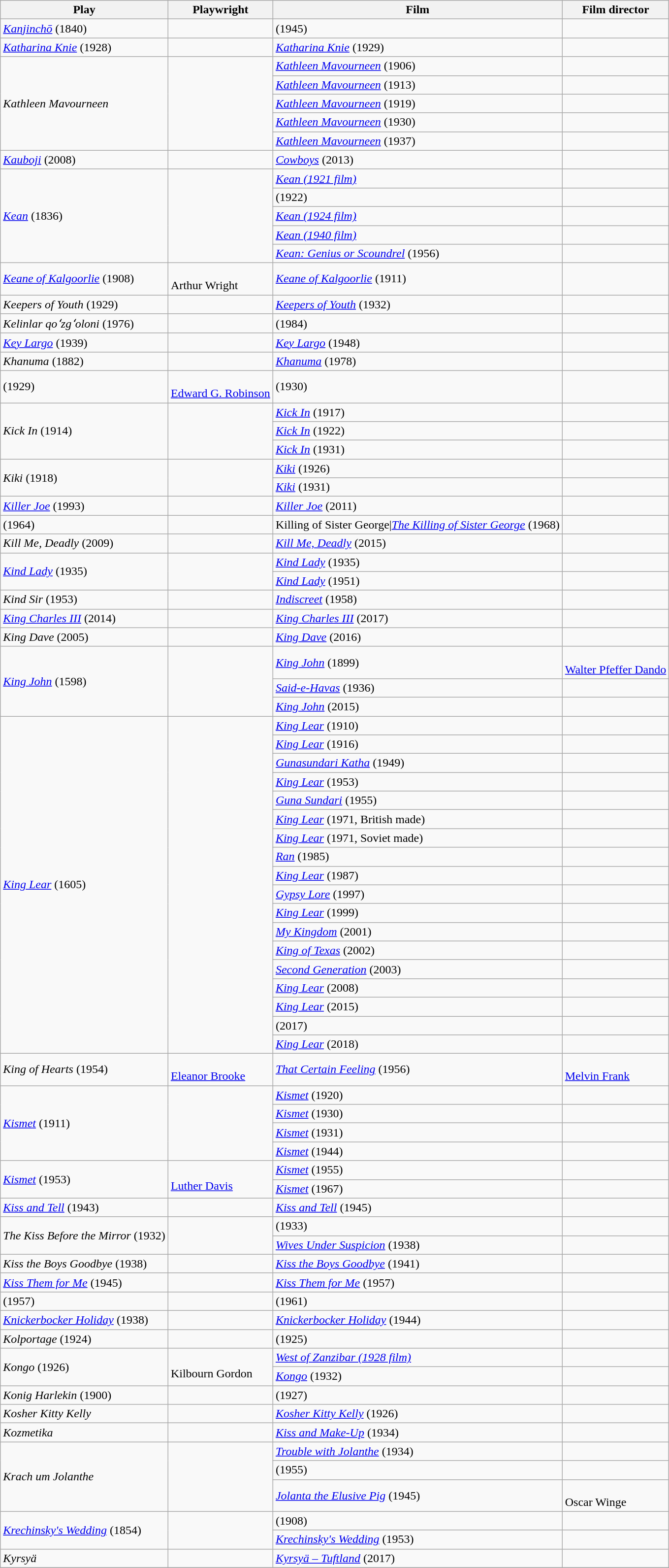<table class="wikitable plainrowheaders sortable">
<tr>
<th width=>Play</th>
<th width=>Playwright</th>
<th width=>Film</th>
<th width=>Film director</th>
</tr>
<tr>
<td><em><a href='#'>Kanjinchō</a></em> (1840)</td>
<td></td>
<td> (1945)</td>
<td></td>
</tr>
<tr>
<td><em><a href='#'>Katharina Knie</a></em> (1928)</td>
<td></td>
<td><em><a href='#'>Katharina Knie</a></em> (1929)</td>
<td></td>
</tr>
<tr>
<td rowspan=5><em>Kathleen Mavourneen</em></td>
<td rowspan=5></td>
<td><em><a href='#'>Kathleen Mavourneen</a></em> (1906)</td>
<td></td>
</tr>
<tr>
<td><em><a href='#'>Kathleen Mavourneen</a></em> (1913)</td>
<td></td>
</tr>
<tr>
<td><em><a href='#'>Kathleen Mavourneen</a></em> (1919)</td>
<td></td>
</tr>
<tr>
<td><em><a href='#'>Kathleen Mavourneen</a></em> (1930)</td>
<td></td>
</tr>
<tr>
<td><em><a href='#'>Kathleen Mavourneen</a></em> (1937)</td>
<td></td>
</tr>
<tr>
<td><em><a href='#'>Kauboji</a></em> (2008)</td>
<td></td>
<td><em><a href='#'>Cowboys</a></em> (2013)</td>
<td></td>
</tr>
<tr>
<td rowspan=5><em><a href='#'>Kean</a></em> (1836)</td>
<td rowspan=5></td>
<td><em><a href='#'>Kean (1921 film)</a></em></td>
<td></td>
</tr>
<tr>
<td> (1922)</td>
<td></td>
</tr>
<tr>
<td><em><a href='#'>Kean (1924 film)</a></em></td>
<td></td>
</tr>
<tr>
<td><em><a href='#'>Kean (1940 film)</a></em></td>
<td></td>
</tr>
<tr>
<td><em><a href='#'>Kean: Genius or Scoundrel</a></em> (1956)</td>
<td></td>
</tr>
<tr>
<td><em><a href='#'>Keane of Kalgoorlie</a></em> (1908)</td>
<td><br>Arthur Wright</td>
<td><em><a href='#'>Keane of Kalgoorlie</a></em> (1911)</td>
<td></td>
</tr>
<tr>
<td><em>Keepers of Youth</em> (1929)</td>
<td></td>
<td><em><a href='#'>Keepers of Youth</a></em> (1932)</td>
<td></td>
</tr>
<tr>
<td><em>Kelinlar qoʻzgʻoloni</em> (1976)</td>
<td></td>
<td> (1984)</td>
<td></td>
</tr>
<tr>
<td><em><a href='#'>Key Largo</a></em> (1939)</td>
<td></td>
<td><em><a href='#'>Key Largo</a></em> (1948)</td>
<td></td>
</tr>
<tr>
<td><em>Khanuma</em> (1882)</td>
<td></td>
<td><em><a href='#'>Khanuma</a></em> (1978)</td>
<td></td>
</tr>
<tr>
<td> (1929)</td>
<td> <br> <a href='#'>Edward G. Robinson</a></td>
<td> (1930)</td>
<td></td>
</tr>
<tr>
<td rowspan=3><em>Kick In</em> (1914)</td>
<td rowspan=3></td>
<td><em><a href='#'>Kick In</a></em> (1917)</td>
<td></td>
</tr>
<tr>
<td><em><a href='#'>Kick In</a></em> (1922)</td>
<td></td>
</tr>
<tr>
<td><em><a href='#'>Kick In</a></em> (1931)</td>
<td></td>
</tr>
<tr>
<td rowspan=2><em>Kiki</em> (1918)</td>
<td rowspan=2></td>
<td><em><a href='#'>Kiki</a></em> (1926)</td>
<td></td>
</tr>
<tr>
<td><em><a href='#'>Kiki</a></em> (1931)</td>
<td></td>
</tr>
<tr>
<td><em><a href='#'>Killer Joe</a></em> (1993)</td>
<td></td>
<td><em><a href='#'>Killer Joe</a></em> (2011)</td>
<td></td>
</tr>
<tr>
<td> (1964)</td>
<td></td>
<td {{sort cell>Killing of Sister George|<em><a href='#'>The Killing of Sister George</a></em> (1968)</td>
<td></td>
</tr>
<tr>
<td><em>Kill Me, Deadly</em> (2009)</td>
<td></td>
<td><em><a href='#'>Kill Me, Deadly</a></em> (2015)</td>
<td></td>
</tr>
<tr>
<td rowspan=2><em><a href='#'>Kind Lady</a></em> (1935)</td>
<td rowspan=2></td>
<td><em><a href='#'>Kind Lady</a></em> (1935)</td>
<td></td>
</tr>
<tr>
<td><em><a href='#'>Kind Lady</a></em> (1951)</td>
<td></td>
</tr>
<tr>
<td><em>Kind Sir</em> (1953)</td>
<td></td>
<td><em><a href='#'>Indiscreet</a></em> (1958)</td>
<td></td>
</tr>
<tr>
<td><em><a href='#'>King Charles III</a></em> (2014)</td>
<td></td>
<td><em><a href='#'>King Charles III</a></em> (2017)</td>
<td></td>
</tr>
<tr>
<td><em>King Dave</em> (2005)</td>
<td></td>
<td><em><a href='#'>King Dave</a></em> (2016)</td>
<td></td>
</tr>
<tr>
<td rowspan=3><em><a href='#'>King John</a></em> (1598)</td>
<td rowspan=3></td>
<td><em><a href='#'>King John</a></em> (1899)</td>
<td><br><a href='#'>Walter Pfeffer Dando</a></td>
</tr>
<tr>
<td><em><a href='#'>Said-e-Havas</a></em> (1936)</td>
<td></td>
</tr>
<tr>
<td><em><a href='#'>King John</a></em> (2015)</td>
<td></td>
</tr>
<tr>
<td rowspan=18><em><a href='#'>King Lear</a></em> (1605)</td>
<td rowspan=18></td>
<td><em><a href='#'>King Lear</a></em> (1910)</td>
<td></td>
</tr>
<tr>
<td><em><a href='#'>King Lear</a></em> (1916)</td>
<td></td>
</tr>
<tr>
<td><em><a href='#'>Gunasundari Katha</a></em> (1949)</td>
<td></td>
</tr>
<tr>
<td><em><a href='#'>King Lear</a></em> (1953)</td>
<td></td>
</tr>
<tr>
<td><em><a href='#'>Guna Sundari</a></em> (1955)</td>
<td></td>
</tr>
<tr>
<td><em><a href='#'>King Lear</a></em> (1971, British made)</td>
<td></td>
</tr>
<tr>
<td><em><a href='#'>King Lear</a></em> (1971, Soviet made)</td>
<td></td>
</tr>
<tr>
<td><em><a href='#'>Ran</a></em> (1985)</td>
<td></td>
</tr>
<tr>
<td><em><a href='#'>King Lear</a></em> (1987)</td>
<td></td>
</tr>
<tr>
<td><em><a href='#'>Gypsy Lore</a></em> (1997)</td>
<td></td>
</tr>
<tr>
<td><em><a href='#'>King Lear</a></em> (1999)</td>
<td></td>
</tr>
<tr>
<td><em><a href='#'>My Kingdom</a></em> (2001)</td>
<td></td>
</tr>
<tr>
<td><em><a href='#'>King of Texas</a></em> (2002)</td>
<td></td>
</tr>
<tr>
<td><em><a href='#'>Second Generation</a></em> (2003)</td>
<td></td>
</tr>
<tr>
<td><em><a href='#'>King Lear</a></em> (2008)</td>
<td></td>
</tr>
<tr>
<td><em><a href='#'>King Lear</a></em> (2015)</td>
<td></td>
</tr>
<tr>
<td> (2017)</td>
<td></td>
</tr>
<tr>
<td><em><a href='#'>King Lear</a></em> (2018)</td>
<td></td>
</tr>
<tr>
<td><em>King of Hearts</em> (1954)</td>
<td><br><a href='#'>Eleanor Brooke</a></td>
<td><em><a href='#'>That Certain Feeling</a></em> (1956)</td>
<td><br><a href='#'>Melvin Frank</a></td>
</tr>
<tr>
<td rowspan=4><em><a href='#'>Kismet</a></em> (1911)</td>
<td rowspan=4></td>
<td><em><a href='#'>Kismet</a></em> (1920)</td>
<td></td>
</tr>
<tr>
<td><em><a href='#'>Kismet</a></em> (1930)</td>
<td></td>
</tr>
<tr>
<td><em><a href='#'>Kismet</a></em> (1931)</td>
<td></td>
</tr>
<tr>
<td><em><a href='#'>Kismet</a></em> (1944)</td>
<td></td>
</tr>
<tr>
<td rowspan=2><em><a href='#'>Kismet</a></em> (1953)</td>
<td rowspan=2><br><a href='#'>Luther Davis</a></td>
<td><em><a href='#'>Kismet</a></em> (1955)</td>
<td></td>
</tr>
<tr>
<td><em><a href='#'>Kismet</a></em> (1967)</td>
<td></td>
</tr>
<tr>
<td><em><a href='#'>Kiss and Tell</a></em> (1943)</td>
<td></td>
<td><em><a href='#'>Kiss and Tell</a></em> (1945)</td>
<td></td>
</tr>
<tr>
<td rowspan=2><em>The Kiss Before the Mirror</em> (1932)</td>
<td rowspan=2></td>
<td> (1933)</td>
<td></td>
</tr>
<tr>
<td><em><a href='#'>Wives Under Suspicion</a></em> (1938)</td>
<td></td>
</tr>
<tr>
<td><em>Kiss the Boys Goodbye</em> (1938)</td>
<td></td>
<td><em><a href='#'>Kiss the Boys Goodbye</a></em> (1941)</td>
<td></td>
</tr>
<tr>
<td><em><a href='#'>Kiss Them for Me</a></em> (1945)</td>
<td></td>
<td><em><a href='#'>Kiss Them for Me</a></em> (1957)</td>
<td></td>
</tr>
<tr>
<td> (1957)</td>
<td></td>
<td> (1961)</td>
<td></td>
</tr>
<tr>
<td><em><a href='#'>Knickerbocker Holiday</a></em> (1938)</td>
<td></td>
<td><em><a href='#'>Knickerbocker Holiday</a></em> (1944)</td>
<td></td>
</tr>
<tr>
<td><em>Kolportage</em> (1924)</td>
<td></td>
<td> (1925)</td>
<td></td>
</tr>
<tr>
<td rowspan=2><em>Kongo</em> (1926)</td>
<td rowspan=2><br> Kilbourn Gordon</td>
<td><em><a href='#'>West of Zanzibar (1928 film)</a></em></td>
<td></td>
</tr>
<tr>
<td><em><a href='#'>Kongo</a></em> (1932)</td>
<td></td>
</tr>
<tr>
<td><em>Konig Harlekin</em> (1900)</td>
<td></td>
<td> (1927)</td>
<td></td>
</tr>
<tr>
<td><em>Kosher Kitty Kelly</em></td>
<td></td>
<td><em><a href='#'>Kosher Kitty Kelly</a></em> (1926)</td>
<td></td>
</tr>
<tr>
<td><em>Kozmetika</em></td>
<td></td>
<td><em><a href='#'>Kiss and Make-Up</a></em> (1934)</td>
<td></td>
</tr>
<tr>
<td rowspan=3><em>Krach um Jolanthe</em></td>
<td rowspan=3></td>
<td><em><a href='#'>Trouble with Jolanthe</a></em> (1934)</td>
<td></td>
</tr>
<tr>
<td> (1955)</td>
<td></td>
</tr>
<tr>
<td><em><a href='#'>Jolanta the Elusive Pig</a></em> (1945)</td>
<td><br>Oscar Winge</td>
</tr>
<tr>
<td rowspan=2><em><a href='#'>Krechinsky's Wedding</a></em> (1854)</td>
<td rowspan=2></td>
<td> (1908)</td>
<td></td>
</tr>
<tr>
<td><em><a href='#'>Krechinsky's Wedding</a></em> (1953)</td>
<td></td>
</tr>
<tr>
<td><em>Kyrsyä</em></td>
<td></td>
<td><em><a href='#'>Kyrsyä – Tuftland</a></em> (2017)</td>
<td></td>
</tr>
<tr>
</tr>
</table>
